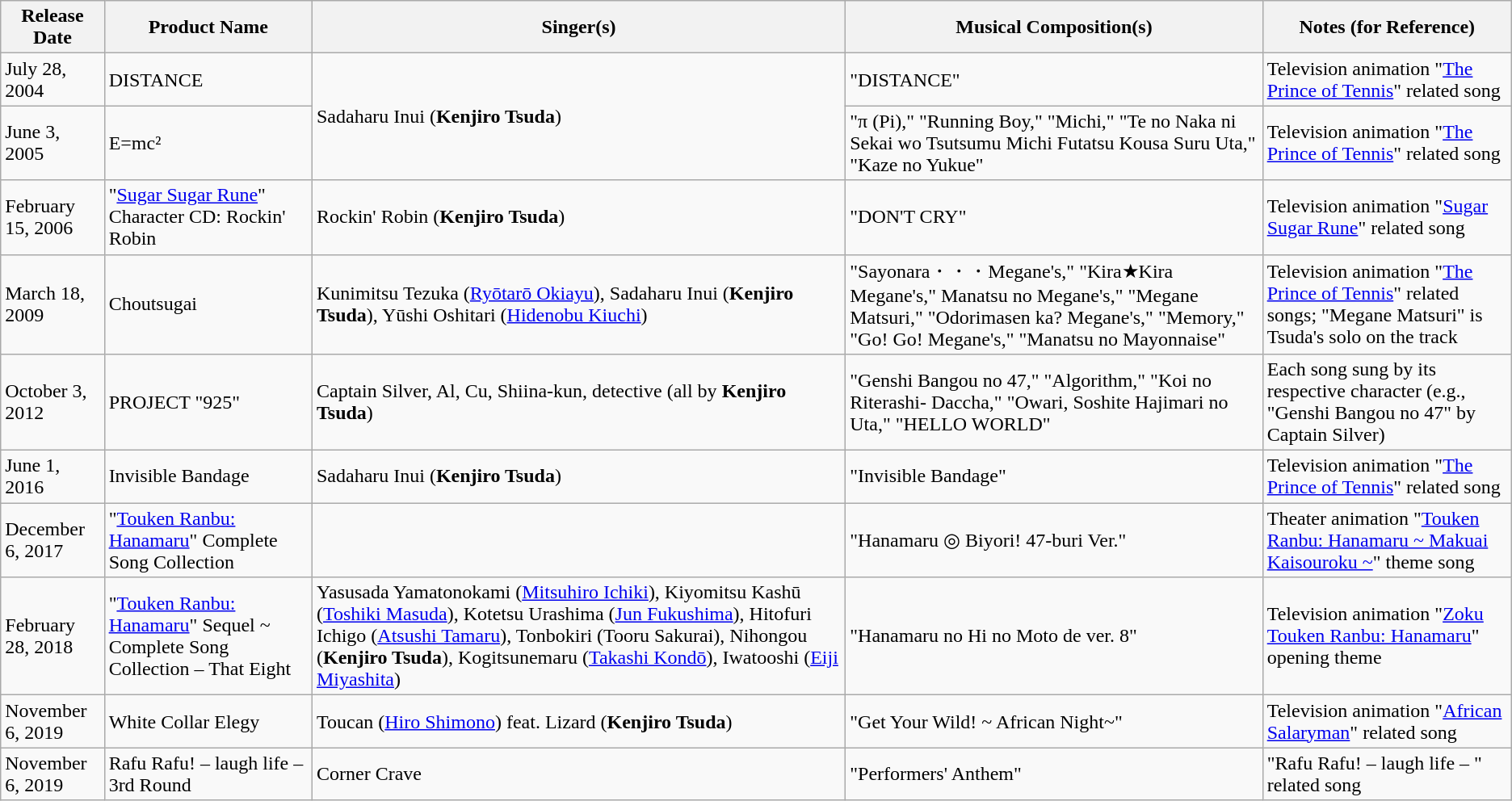<table class="wikitable">
<tr>
<th>Release Date</th>
<th>Product Name</th>
<th>Singer(s)</th>
<th>Musical Composition(s)</th>
<th>Notes (for Reference)</th>
</tr>
<tr>
<td>July 28, 2004</td>
<td>DISTANCE</td>
<td rowspan="2">Sadaharu Inui (<strong>Kenjiro Tsuda</strong>)</td>
<td>"DISTANCE"</td>
<td>Television animation "<a href='#'>The Prince of Tennis</a>" related song</td>
</tr>
<tr>
<td>June 3, 2005</td>
<td>E=mc²</td>
<td>"π (Pi)," "Running Boy," "Michi," "Te no Naka ni Sekai wo Tsutsumu Michi Futatsu Kousa Suru Uta," "Kaze no Yukue"</td>
<td>Television animation "<a href='#'>The Prince of Tennis</a>" related song</td>
</tr>
<tr>
<td>February 15, 2006</td>
<td>"<a href='#'>Sugar Sugar Rune</a>" Character CD: Rockin' Robin</td>
<td>Rockin' Robin (<strong>Kenjiro Tsuda</strong>)</td>
<td>"DON'T CRY"</td>
<td>Television animation "<a href='#'>Sugar Sugar Rune</a>" related song</td>
</tr>
<tr>
<td>March 18, 2009</td>
<td>Choutsugai</td>
<td>Kunimitsu Tezuka (<a href='#'>Ryōtarō Okiayu</a>), Sadaharu Inui (<strong>Kenjiro Tsuda</strong>), Yūshi Oshitari (<a href='#'>Hidenobu Kiuchi</a>)</td>
<td>"Sayonara・・・Megane's," "Kira★Kira Megane's," Manatsu no Megane's," "Megane Matsuri," "Odorimasen ka? Megane's," "Memory," "Go! Go! Megane's," "Manatsu no Mayonnaise"</td>
<td>Television animation "<a href='#'>The Prince of Tennis</a>" related songs; "Megane Matsuri" is Tsuda's solo on the track</td>
</tr>
<tr>
<td>October 3, 2012</td>
<td>PROJECT "925"</td>
<td>Captain Silver, Al, Cu, Shiina-kun, detective (all by <strong>Kenjiro Tsuda</strong>)</td>
<td>"Genshi Bangou no 47," "Algorithm," "Koi no Riterashi- Daccha," "Owari, Soshite Hajimari no Uta," "HELLO WORLD"</td>
<td>Each song sung by its respective character (e.g., "Genshi Bangou no 47" by Captain Silver)</td>
</tr>
<tr>
<td>June 1, 2016</td>
<td>Invisible Bandage</td>
<td>Sadaharu Inui (<strong>Kenjiro Tsuda</strong>)</td>
<td>"Invisible Bandage"</td>
<td>Television animation "<a href='#'>The Prince of Tennis</a>" related song</td>
</tr>
<tr>
<td>December 6, 2017</td>
<td>"<a href='#'>Touken Ranbu: Hanamaru</a>" Complete Song Collection</td>
<td></td>
<td>"Hanamaru ◎ Biyori! 47-buri Ver."</td>
<td>Theater animation "<a href='#'>Touken Ranbu: Hanamaru ~ Makuai Kaisouroku ~</a>" theme song</td>
</tr>
<tr>
<td>February 28, 2018</td>
<td>"<a href='#'>Touken Ranbu: Hanamaru</a>" Sequel ~ Complete Song Collection – That Eight</td>
<td>Yasusada Yamatonokami (<a href='#'>Mitsuhiro Ichiki</a>), Kiyomitsu Kashū (<a href='#'>Toshiki Masuda</a>), Kotetsu Urashima (<a href='#'>Jun Fukushima</a>), Hitofuri Ichigo (<a href='#'>Atsushi Tamaru</a>), Tonbokiri (Tooru Sakurai), Nihongou (<strong>Kenjiro Tsuda</strong>), Kogitsunemaru (<a href='#'>Takashi Kondō</a>), Iwatooshi (<a href='#'>Eiji Miyashita</a>)</td>
<td>"Hanamaru no Hi no Moto de ver. 8"</td>
<td>Television animation "<a href='#'>Zoku Touken Ranbu: Hanamaru</a>" opening theme</td>
</tr>
<tr>
<td>November 6, 2019</td>
<td>White Collar Elegy</td>
<td>Toucan (<a href='#'>Hiro Shimono</a>) feat. Lizard (<strong>Kenjiro Tsuda</strong>)</td>
<td>"Get Your Wild! ~ African Night~"</td>
<td>Television animation "<a href='#'>African Salaryman</a>" related song</td>
</tr>
<tr>
<td>November 6, 2019</td>
<td>Rafu Rafu! – laugh life – 3rd Round</td>
<td>Corner Crave</td>
<td>"Performers' Anthem"</td>
<td>"Rafu Rafu! – laugh life – " related song</td>
</tr>
</table>
